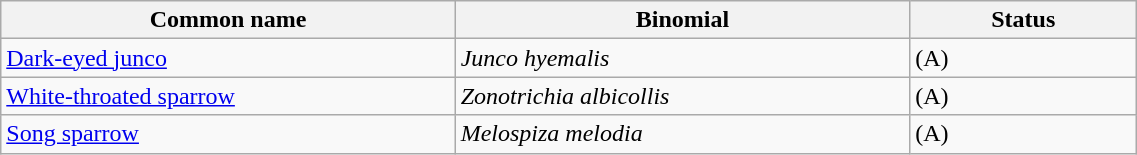<table style="width:60%;" class="wikitable">
<tr>
<th width=40%>Common name</th>
<th width=40%>Binomial</th>
<th width=20%>Status</th>
</tr>
<tr>
<td><a href='#'>Dark-eyed junco</a></td>
<td><em>Junco hyemalis</em></td>
<td>(A)</td>
</tr>
<tr>
<td><a href='#'>White-throated sparrow</a></td>
<td><em>Zonotrichia albicollis</em></td>
<td>(A)</td>
</tr>
<tr>
<td><a href='#'>Song sparrow</a></td>
<td><em>Melospiza melodia</em></td>
<td>(A)</td>
</tr>
</table>
